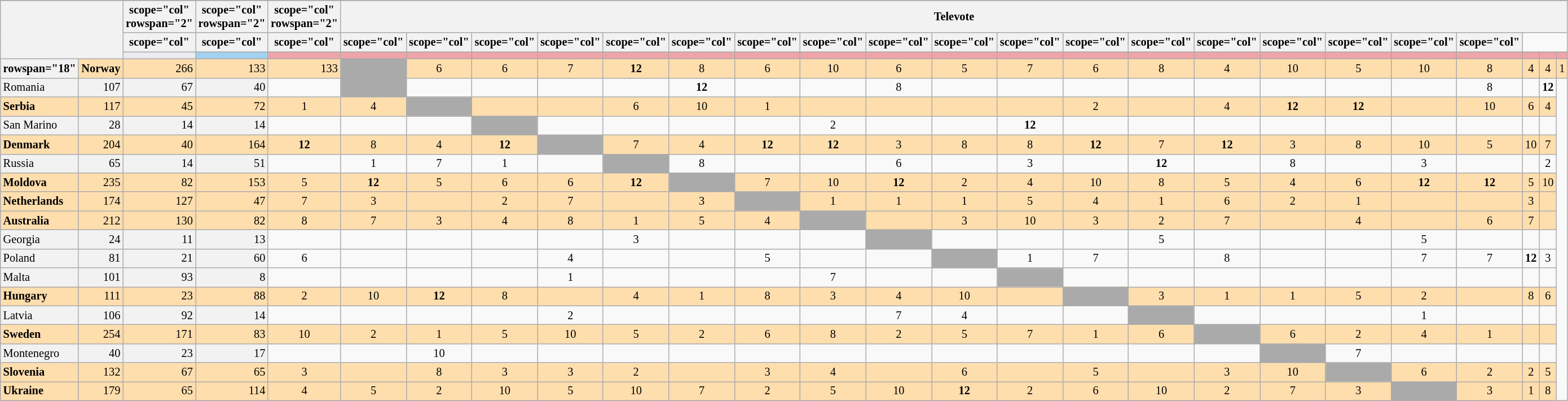<table class="wikitable plainrowheaders" style="text-align:center; font-size:85%;">
<tr>
</tr>
<tr>
<td colspan="2" rowspan="3" style="background: #F2F2F2;"></td>
<th>scope="col" rowspan="2" </th>
<th>scope="col" rowspan="2" </th>
<th>scope="col" rowspan="2" </th>
<th scope="col" colspan="21">Televote</th>
</tr>
<tr>
<th>scope="col" </th>
<th>scope="col" </th>
<th>scope="col" </th>
<th>scope="col" </th>
<th>scope="col" </th>
<th>scope="col" </th>
<th>scope="col" </th>
<th>scope="col" </th>
<th>scope="col" </th>
<th>scope="col" </th>
<th>scope="col" </th>
<th>scope="col" </th>
<th>scope="col" </th>
<th>scope="col" </th>
<th>scope="col" </th>
<th>scope="col" </th>
<th>scope="col" </th>
<th>scope="col" </th>
<th>scope="col" </th>
<th>scope="col" </th>
<th>scope="col" </th>
</tr>
<tr>
<td style="height:2px; background:#eaecf0; border-top:1px solid transparent;"></td>
<td style="background:#A4D1EF;"></td>
<td style="background:#EFA4A9;"></td>
<th style="background:#EFA4A9;"></th>
<th style="background:#EFA4A9;"></th>
<th style="background:#EFA4A9;"></th>
<th style="background:#EFA4A9;"></th>
<th style="background:#EFA4A9;"></th>
<th style="background:#EFA4A9;"></th>
<th style="background:#EFA4A9;"></th>
<th style="background:#EFA4A9;"></th>
<th style="background:#EFA4A9;"></th>
<th style="background:#EFA4A9;"></th>
<th style="background:#EFA4A9;"></th>
<th style="background:#EFA4A9;"></th>
<th style="background:#EFA4A9;"></th>
<th style="background:#EFA4A9;"></th>
<th style="background:#EFA4A9;"></th>
<th style="background:#EFA4A9;"></th>
<th style="background:#EFA4A9;"></th>
<th style="background:#EFA4A9;"></th>
<th style="background:#EFA4A9;"></th>
<th style="background:#EFA4A9;"></th>
<th style="background:#EFA4A9;"></th>
</tr>
<tr style="background:#ffdead;">
<th>rowspan="18" </th>
<td scope="row" style="text-align:left; font-weight:bold; background:#ffdead;">Norway</td>
<td style="text-align:right;">266</td>
<td style="text-align:right;">133</td>
<td style="text-align:right;">133</td>
<td style="background:#AAAAAA;"></td>
<td>6</td>
<td>6</td>
<td>7</td>
<td><strong>12</strong></td>
<td>8</td>
<td>6</td>
<td>10</td>
<td>6</td>
<td>5</td>
<td>7</td>
<td>6</td>
<td>8</td>
<td>4</td>
<td>10</td>
<td>5</td>
<td>10</td>
<td>8</td>
<td>4</td>
<td>4</td>
<td>1</td>
</tr>
<tr>
<td scope="row" style="text-align:left; background:#f2f2f2;">Romania</td>
<td style="text-align:right; background:#f2f2f2;">107</td>
<td style="text-align:right; background:#f2f2f2;">67</td>
<td style="text-align:right; background:#f2f2f2;">40</td>
<td></td>
<td style="background:#AAAAAA;"></td>
<td></td>
<td></td>
<td></td>
<td></td>
<td><strong>12</strong></td>
<td></td>
<td></td>
<td>8</td>
<td></td>
<td></td>
<td></td>
<td></td>
<td></td>
<td></td>
<td></td>
<td></td>
<td>8</td>
<td></td>
<td><strong>12</strong></td>
</tr>
<tr style="background:#ffdead;">
<td scope="row" style="text-align:left; font-weight:bold; background:#ffdead;">Serbia</td>
<td style="text-align:right;">117</td>
<td style="text-align:right;">45</td>
<td style="text-align:right;">72</td>
<td>1</td>
<td>4</td>
<td style="background:#AAAAAA;"></td>
<td></td>
<td></td>
<td>6</td>
<td>10</td>
<td>1</td>
<td></td>
<td></td>
<td></td>
<td></td>
<td>2</td>
<td></td>
<td>4</td>
<td><strong>12</strong></td>
<td><strong>12</strong></td>
<td></td>
<td>10</td>
<td>6</td>
<td>4</td>
</tr>
<tr>
<td scope="row" style="text-align:left; background:#f2f2f2;">San Marino</td>
<td style="text-align:right; background:#f2f2f2;">28</td>
<td style="text-align:right; background:#f2f2f2;">14</td>
<td style="text-align:right; background:#f2f2f2;">14</td>
<td></td>
<td></td>
<td></td>
<td style="background:#AAAAAA;"></td>
<td></td>
<td></td>
<td></td>
<td></td>
<td>2</td>
<td></td>
<td></td>
<td><strong>12</strong></td>
<td></td>
<td></td>
<td></td>
<td></td>
<td></td>
<td></td>
<td></td>
<td></td>
<td></td>
</tr>
<tr style="background:#ffdead;">
<td scope="row" style="text-align:left; font-weight:bold; background:#ffdead;">Denmark</td>
<td style="text-align:right;">204</td>
<td style="text-align:right;">40</td>
<td style="text-align:right;">164</td>
<td><strong>12</strong></td>
<td>8</td>
<td>4</td>
<td><strong>12</strong></td>
<td style="background:#AAAAAA;"></td>
<td>7</td>
<td>4</td>
<td><strong>12</strong></td>
<td><strong>12</strong></td>
<td>3</td>
<td>8</td>
<td>8</td>
<td><strong>12</strong></td>
<td>7</td>
<td><strong>12</strong></td>
<td>3</td>
<td>8</td>
<td>10</td>
<td>5</td>
<td>10</td>
<td>7</td>
</tr>
<tr>
<td scope="row" style="text-align:left; background:#f2f2f2;">Russia</td>
<td style="text-align:right; background:#f2f2f2;">65</td>
<td style="text-align:right; background:#f2f2f2;">14</td>
<td style="text-align:right; background:#f2f2f2;">51</td>
<td></td>
<td>1</td>
<td>7</td>
<td>1</td>
<td></td>
<td style="background:#AAAAAA;"></td>
<td>8</td>
<td></td>
<td></td>
<td>6</td>
<td></td>
<td>3</td>
<td></td>
<td><strong>12</strong></td>
<td></td>
<td>8</td>
<td></td>
<td>3</td>
<td></td>
<td></td>
<td>2</td>
</tr>
<tr style="background:#ffdead;">
<td scope="row" style="text-align:left; font-weight:bold; background:#ffdead;">Moldova</td>
<td style="text-align:right;">235</td>
<td style="text-align:right;">82</td>
<td style="text-align:right;">153</td>
<td>5</td>
<td><strong>12</strong></td>
<td>5</td>
<td>6</td>
<td>6</td>
<td><strong>12</strong></td>
<td style="background:#AAAAAA;"></td>
<td>7</td>
<td>10</td>
<td><strong>12</strong></td>
<td>2</td>
<td>4</td>
<td>10</td>
<td>8</td>
<td>5</td>
<td>4</td>
<td>6</td>
<td><strong>12</strong></td>
<td><strong>12</strong></td>
<td>5</td>
<td>10</td>
</tr>
<tr style="background:#ffdead;">
<td scope="row" style="text-align:left; font-weight:bold; background:#ffdead;">Netherlands</td>
<td style="text-align:right;">174</td>
<td style="text-align:right;">127</td>
<td style="text-align:right;">47</td>
<td>7</td>
<td>3</td>
<td></td>
<td>2</td>
<td>7</td>
<td></td>
<td>3</td>
<td style="background:#AAAAAA;"></td>
<td>1</td>
<td>1</td>
<td>1</td>
<td>5</td>
<td>4</td>
<td>1</td>
<td>6</td>
<td>2</td>
<td>1</td>
<td></td>
<td></td>
<td>3</td>
<td></td>
</tr>
<tr style="background:#ffdead;">
<td scope="row" style="text-align:left; font-weight:bold; background:#ffdead;">Australia</td>
<td style="text-align:right;">212</td>
<td style="text-align:right;">130</td>
<td style="text-align:right;">82</td>
<td>8</td>
<td>7</td>
<td>3</td>
<td>4</td>
<td>8</td>
<td>1</td>
<td>5</td>
<td>4</td>
<td style="background:#AAAAAA;"></td>
<td></td>
<td>3</td>
<td>10</td>
<td>3</td>
<td>2</td>
<td>7</td>
<td></td>
<td>4</td>
<td></td>
<td>6</td>
<td>7</td>
<td></td>
</tr>
<tr>
<td scope="row" style="text-align:left; background:#f2f2f2;">Georgia</td>
<td style="text-align:right; background:#f2f2f2;">24</td>
<td style="text-align:right; background:#f2f2f2;">11</td>
<td style="text-align:right; background:#f2f2f2;">13</td>
<td></td>
<td></td>
<td></td>
<td></td>
<td></td>
<td>3</td>
<td></td>
<td></td>
<td></td>
<td style="background:#AAAAAA;"></td>
<td></td>
<td></td>
<td></td>
<td>5</td>
<td></td>
<td></td>
<td></td>
<td>5</td>
<td></td>
<td></td>
<td></td>
</tr>
<tr>
<td scope="row" style="text-align:left; background:#f2f2f2;">Poland</td>
<td style="text-align:right; background:#f2f2f2;">81</td>
<td style="text-align:right; background:#f2f2f2;">21</td>
<td style="text-align:right; background:#f2f2f2;">60</td>
<td>6</td>
<td></td>
<td></td>
<td></td>
<td>4</td>
<td></td>
<td></td>
<td>5</td>
<td></td>
<td></td>
<td style="background:#AAAAAA;"></td>
<td>1</td>
<td>7</td>
<td></td>
<td>8</td>
<td></td>
<td></td>
<td>7</td>
<td>7</td>
<td><strong>12</strong></td>
<td>3</td>
</tr>
<tr>
<td scope="row" style="text-align:left; background:#f2f2f2;">Malta</td>
<td style="text-align:right; background:#f2f2f2;">101</td>
<td style="text-align:right; background:#f2f2f2;">93</td>
<td style="text-align:right; background:#f2f2f2;">8</td>
<td></td>
<td></td>
<td></td>
<td></td>
<td>1</td>
<td></td>
<td></td>
<td></td>
<td>7</td>
<td></td>
<td></td>
<td style="background:#AAAAAA;"></td>
<td></td>
<td></td>
<td></td>
<td></td>
<td></td>
<td></td>
<td></td>
<td></td>
<td></td>
</tr>
<tr style="background:#ffdead;">
<td scope="row" style="text-align:left; font-weight:bold; background:#ffdead;">Hungary</td>
<td style="text-align:right;">111</td>
<td style="text-align:right;">23</td>
<td style="text-align:right;">88</td>
<td>2</td>
<td>10</td>
<td><strong>12</strong></td>
<td>8</td>
<td></td>
<td>4</td>
<td>1</td>
<td>8</td>
<td>3</td>
<td>4</td>
<td>10</td>
<td></td>
<td style="background:#AAAAAA;"></td>
<td>3</td>
<td>1</td>
<td>1</td>
<td>5</td>
<td>2</td>
<td></td>
<td>8</td>
<td>6</td>
</tr>
<tr>
<td scope="row" style="text-align:left; background:#f2f2f2;">Latvia</td>
<td style="text-align:right; background:#f2f2f2;">106</td>
<td style="text-align:right; background:#f2f2f2;">92</td>
<td style="text-align:right; background:#f2f2f2;">14</td>
<td></td>
<td></td>
<td></td>
<td></td>
<td>2</td>
<td></td>
<td></td>
<td></td>
<td></td>
<td>7</td>
<td>4</td>
<td></td>
<td></td>
<td style="background:#AAAAAA;"></td>
<td></td>
<td></td>
<td></td>
<td>1</td>
<td></td>
<td></td>
<td></td>
</tr>
<tr style="background:#ffdead;">
<td scope="row" style="text-align:left; font-weight:bold; background:#ffdead;">Sweden</td>
<td style="text-align:right;">254</td>
<td style="text-align:right;">171</td>
<td style="text-align:right;">83</td>
<td>10</td>
<td>2</td>
<td>1</td>
<td>5</td>
<td>10</td>
<td>5</td>
<td>2</td>
<td>6</td>
<td>8</td>
<td>2</td>
<td>5</td>
<td>7</td>
<td>1</td>
<td>6</td>
<td style="background:#AAAAAA;"></td>
<td>6</td>
<td>2</td>
<td>4</td>
<td>1</td>
<td></td>
<td></td>
</tr>
<tr>
<td scope="row" style="text-align:left; background:#f2f2f2;">Montenegro</td>
<td style="text-align:right; background:#f2f2f2;">40</td>
<td style="text-align:right; background:#f2f2f2;">23</td>
<td style="text-align:right; background:#f2f2f2;">17</td>
<td></td>
<td></td>
<td>10</td>
<td></td>
<td></td>
<td></td>
<td></td>
<td></td>
<td></td>
<td></td>
<td></td>
<td></td>
<td></td>
<td></td>
<td></td>
<td style="background:#AAAAAA;"></td>
<td>7</td>
<td></td>
<td></td>
<td></td>
<td></td>
</tr>
<tr style="background:#ffdead;">
<td scope="row" style="text-align:left; font-weight:bold; background:#ffdead;">Slovenia</td>
<td style="text-align:right;">132</td>
<td style="text-align:right;">67</td>
<td style="text-align:right;">65</td>
<td>3</td>
<td></td>
<td>8</td>
<td>3</td>
<td>3</td>
<td>2</td>
<td></td>
<td>3</td>
<td>4</td>
<td></td>
<td>6</td>
<td></td>
<td>5</td>
<td></td>
<td>3</td>
<td>10</td>
<td style="background:#AAAAAA;"></td>
<td>6</td>
<td>2</td>
<td>2</td>
<td>5</td>
</tr>
<tr style="background:#ffdead;">
<td scope="row" style="text-align:left; font-weight:bold; background:#ffdead;">Ukraine</td>
<td style="text-align:right;">179</td>
<td style="text-align:right;">65</td>
<td style="text-align:right;">114</td>
<td>4</td>
<td>5</td>
<td>2</td>
<td>10</td>
<td>5</td>
<td>10</td>
<td>7</td>
<td>2</td>
<td>5</td>
<td>10</td>
<td><strong>12</strong></td>
<td>2</td>
<td>6</td>
<td>10</td>
<td>2</td>
<td>7</td>
<td>3</td>
<td style="background:#AAAAAA;"></td>
<td>3</td>
<td>1</td>
<td>8</td>
</tr>
</table>
